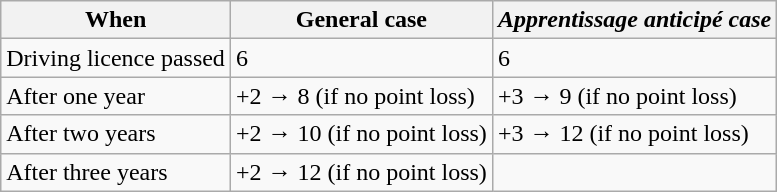<table class="wikitable sortable">
<tr>
<th>When</th>
<th>General case</th>
<th><em>Apprentissage anticipé case</em></th>
</tr>
<tr>
<td>Driving licence passed</td>
<td>6</td>
<td>6</td>
</tr>
<tr>
<td>After one year</td>
<td>+2 → 8 (if no point loss)</td>
<td>+3 → 9 (if no point loss)</td>
</tr>
<tr>
<td>After two years</td>
<td>+2 → 10 (if no point loss)</td>
<td>+3 → 12 (if no point loss)</td>
</tr>
<tr>
<td>After three years</td>
<td>+2 → 12 (if no point loss)</td>
<td></td>
</tr>
</table>
